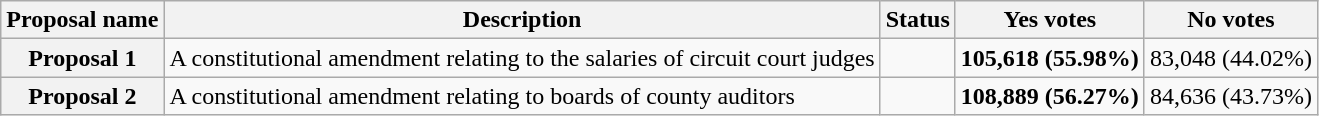<table class="wikitable sortable plainrowheaders">
<tr>
<th scope="col">Proposal name</th>
<th class="unsortable" scope="col">Description</th>
<th scope="col">Status</th>
<th scope="col">Yes votes</th>
<th scope="col">No votes</th>
</tr>
<tr>
<th scope="row">Proposal 1</th>
<td>A constitutional amendment relating to the salaries of circuit court judges</td>
<td></td>
<td><strong>105,618 (55.98%)</strong></td>
<td>83,048 (44.02%)</td>
</tr>
<tr>
<th scope="row">Proposal 2</th>
<td>A constitutional amendment relating to boards of county auditors</td>
<td></td>
<td><strong>108,889 (56.27%)</strong></td>
<td>84,636 (43.73%)</td>
</tr>
</table>
